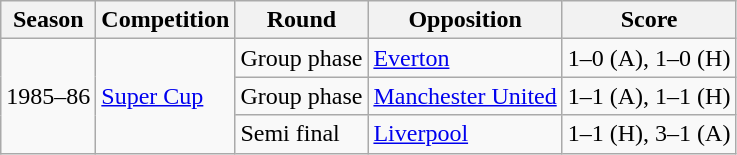<table class="wikitable">
<tr>
<th>Season</th>
<th>Competition</th>
<th>Round</th>
<th>Opposition</th>
<th>Score</th>
</tr>
<tr>
<td rowspan="3">1985–86</td>
<td rowspan="3"><a href='#'>Super Cup</a></td>
<td>Group phase</td>
<td> <a href='#'>Everton</a></td>
<td>1–0 (A), 1–0 (H)</td>
</tr>
<tr>
<td>Group phase</td>
<td> <a href='#'>Manchester United</a></td>
<td>1–1 (A), 1–1 (H)</td>
</tr>
<tr>
<td>Semi final</td>
<td> <a href='#'>Liverpool</a></td>
<td>1–1 (H), 3–1 (A)</td>
</tr>
</table>
